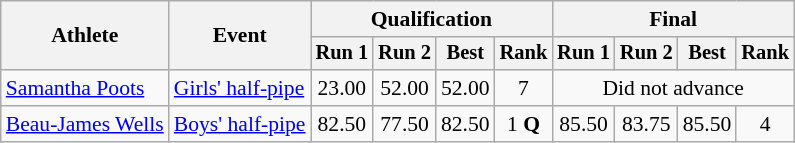<table class="wikitable" style="font-size:90%">
<tr>
<th rowspan="2">Athlete</th>
<th rowspan="2">Event</th>
<th colspan="4">Qualification</th>
<th colspan="4">Final</th>
</tr>
<tr style="font-size:95%">
<th>Run 1</th>
<th>Run 2</th>
<th>Best</th>
<th>Rank</th>
<th>Run 1</th>
<th>Run 2</th>
<th>Best</th>
<th>Rank</th>
</tr>
<tr align="center">
<td align="left"><a href='#'>Samantha Poots</a></td>
<td align="left"><a href='#'>Girls' half-pipe</a></td>
<td>23.00</td>
<td>52.00</td>
<td>52.00</td>
<td>7</td>
<td colspan=4>Did not advance</td>
</tr>
<tr align="center">
<td align="left"><a href='#'>Beau-James Wells</a></td>
<td align="left"><a href='#'>Boys' half-pipe</a></td>
<td>82.50</td>
<td>77.50</td>
<td>82.50</td>
<td>1 <strong>Q</strong></td>
<td>85.50</td>
<td>83.75</td>
<td>85.50</td>
<td>4</td>
</tr>
</table>
